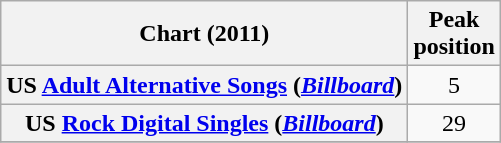<table class="wikitable sortable plainrowheaders">
<tr>
<th>Chart (2011)</th>
<th>Peak<br>position</th>
</tr>
<tr>
<th scope="row">US <a href='#'>Adult Alternative Songs</a> (<em><a href='#'>Billboard</a></em>)</th>
<td align="center">5</td>
</tr>
<tr>
<th scope="row">US <a href='#'>Rock Digital Singles</a> (<em><a href='#'>Billboard</a></em>)</th>
<td align="center">29</td>
</tr>
<tr>
</tr>
</table>
